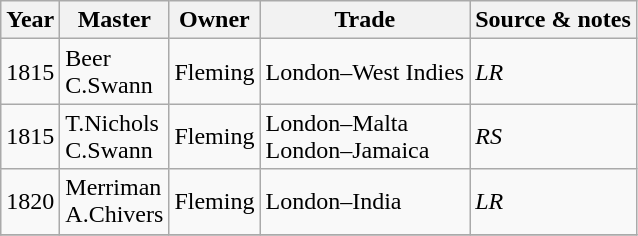<table class="sortable wikitable">
<tr>
<th>Year</th>
<th>Master</th>
<th>Owner</th>
<th>Trade</th>
<th>Source & notes</th>
</tr>
<tr>
<td>1815</td>
<td>Beer<br>C.Swann</td>
<td>Fleming</td>
<td>London–West Indies</td>
<td><em>LR</em></td>
</tr>
<tr>
<td>1815</td>
<td>T.Nichols<br>C.Swann</td>
<td>Fleming</td>
<td>London–Malta<br>London–Jamaica</td>
<td><em>RS</em></td>
</tr>
<tr>
<td>1820</td>
<td>Merriman<br>A.Chivers</td>
<td>Fleming</td>
<td>London–India</td>
<td><em>LR</em></td>
</tr>
<tr>
</tr>
</table>
